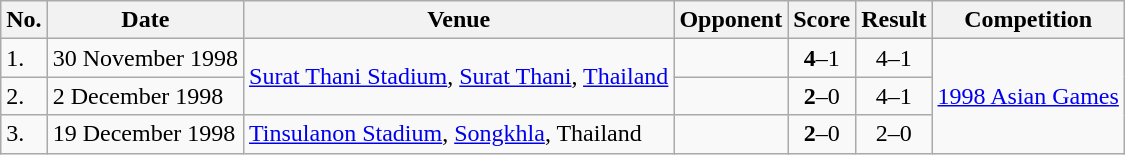<table class="wikitable">
<tr>
<th>No.</th>
<th>Date</th>
<th>Venue</th>
<th>Opponent</th>
<th>Score</th>
<th>Result</th>
<th>Competition</th>
</tr>
<tr>
<td>1.</td>
<td>30 November 1998</td>
<td rowspan=2><a href='#'>Surat Thani Stadium</a>, <a href='#'>Surat Thani</a>, <a href='#'>Thailand</a></td>
<td></td>
<td align=center><strong>4</strong>–1</td>
<td align=center>4–1</td>
<td rowspan=3><a href='#'>1998 Asian Games</a></td>
</tr>
<tr>
<td>2.</td>
<td>2 December 1998</td>
<td></td>
<td align=center><strong>2</strong>–0</td>
<td align=center>4–1</td>
</tr>
<tr>
<td>3.</td>
<td>19 December 1998</td>
<td><a href='#'>Tinsulanon Stadium</a>, <a href='#'>Songkhla</a>, Thailand</td>
<td></td>
<td align=center><strong>2</strong>–0</td>
<td align=center>2–0</td>
</tr>
</table>
